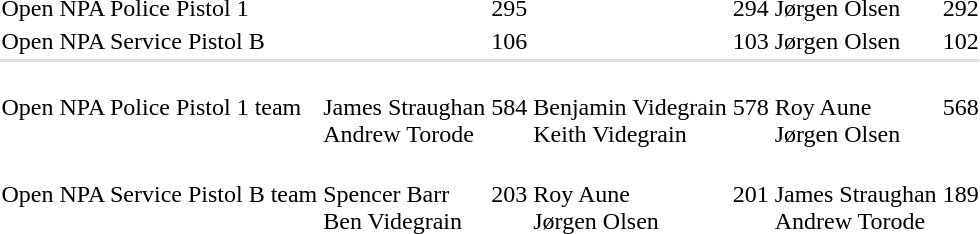<table>
<tr>
<td>Open NPA Police Pistol 1</td>
<td></td>
<td>295</td>
<td></td>
<td>294</td>
<td>Jørgen Olsen <br></td>
<td>292</td>
</tr>
<tr>
<td>Open NPA Service Pistol B</td>
<td></td>
<td>106</td>
<td></td>
<td>103</td>
<td>Jørgen Olsen <br></td>
<td>102</td>
</tr>
<tr bgcolor=#dddddd>
<td colspan=7></td>
</tr>
<tr>
<td>Open NPA Police Pistol 1 team</td>
<td><br>James Straughan<br>Andrew Torode</td>
<td>584</td>
<td> <br>Benjamin Videgrain<br>Keith Videgrain</td>
<td>578</td>
<td><br>Roy Aune<br>Jørgen Olsen</td>
<td>568</td>
</tr>
<tr>
<td>Open NPA Service Pistol B team</td>
<td><br>Spencer Barr<br>Ben Videgrain</td>
<td>203</td>
<td><br>Roy Aune<br>Jørgen Olsen</td>
<td>201</td>
<td><br>James Straughan<br>Andrew Torode</td>
<td>189</td>
</tr>
</table>
